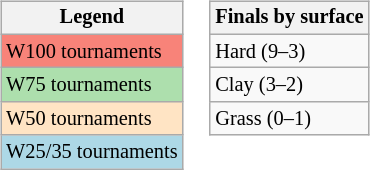<table>
<tr valign=top>
<td><br><table class="wikitable" style="font-size:85%">
<tr>
<th>Legend</th>
</tr>
<tr style="background:#f88379;">
<td>W100 tournaments</td>
</tr>
<tr style="background:#addfad;">
<td>W75 tournaments</td>
</tr>
<tr style="background:#ffe4c4;">
<td>W50 tournaments</td>
</tr>
<tr style="background:lightblue;">
<td>W25/35 tournaments</td>
</tr>
</table>
</td>
<td><br><table class="wikitable" style="font-size:85%">
<tr>
<th>Finals by surface</th>
</tr>
<tr>
<td>Hard (9–3)</td>
</tr>
<tr>
<td>Clay (3–2)</td>
</tr>
<tr>
<td>Grass (0–1)</td>
</tr>
</table>
</td>
</tr>
</table>
